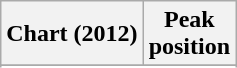<table class="wikitable sortable plainrowheaders" style="text-align:center">
<tr>
<th scope="col">Chart (2012)</th>
<th scope="col">Peak<br> position</th>
</tr>
<tr>
</tr>
<tr>
</tr>
<tr>
</tr>
<tr>
</tr>
<tr>
</tr>
</table>
